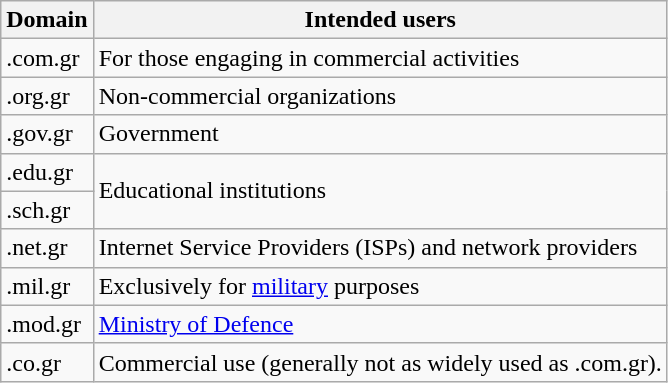<table class="wikitable">
<tr>
<th>Domain</th>
<th>Intended users</th>
</tr>
<tr>
<td>.com.gr</td>
<td>For those engaging in commercial activities</td>
</tr>
<tr>
<td>.org.gr</td>
<td>Non-commercial organizations</td>
</tr>
<tr>
<td>.gov.gr</td>
<td>Government</td>
</tr>
<tr>
<td>.edu.gr</td>
<td rowspan="2">Educational institutions</td>
</tr>
<tr>
<td>.sch.gr</td>
</tr>
<tr>
<td>.net.gr</td>
<td>Internet Service Providers (ISPs) and network providers</td>
</tr>
<tr>
<td>.mil.gr</td>
<td>Exclusively for <a href='#'>military</a> purposes</td>
</tr>
<tr>
<td>.mod.gr</td>
<td><a href='#'>Ministry of Defence</a></td>
</tr>
<tr>
<td>.co.gr</td>
<td>Commercial use (generally not as widely used as .com.gr).</td>
</tr>
</table>
